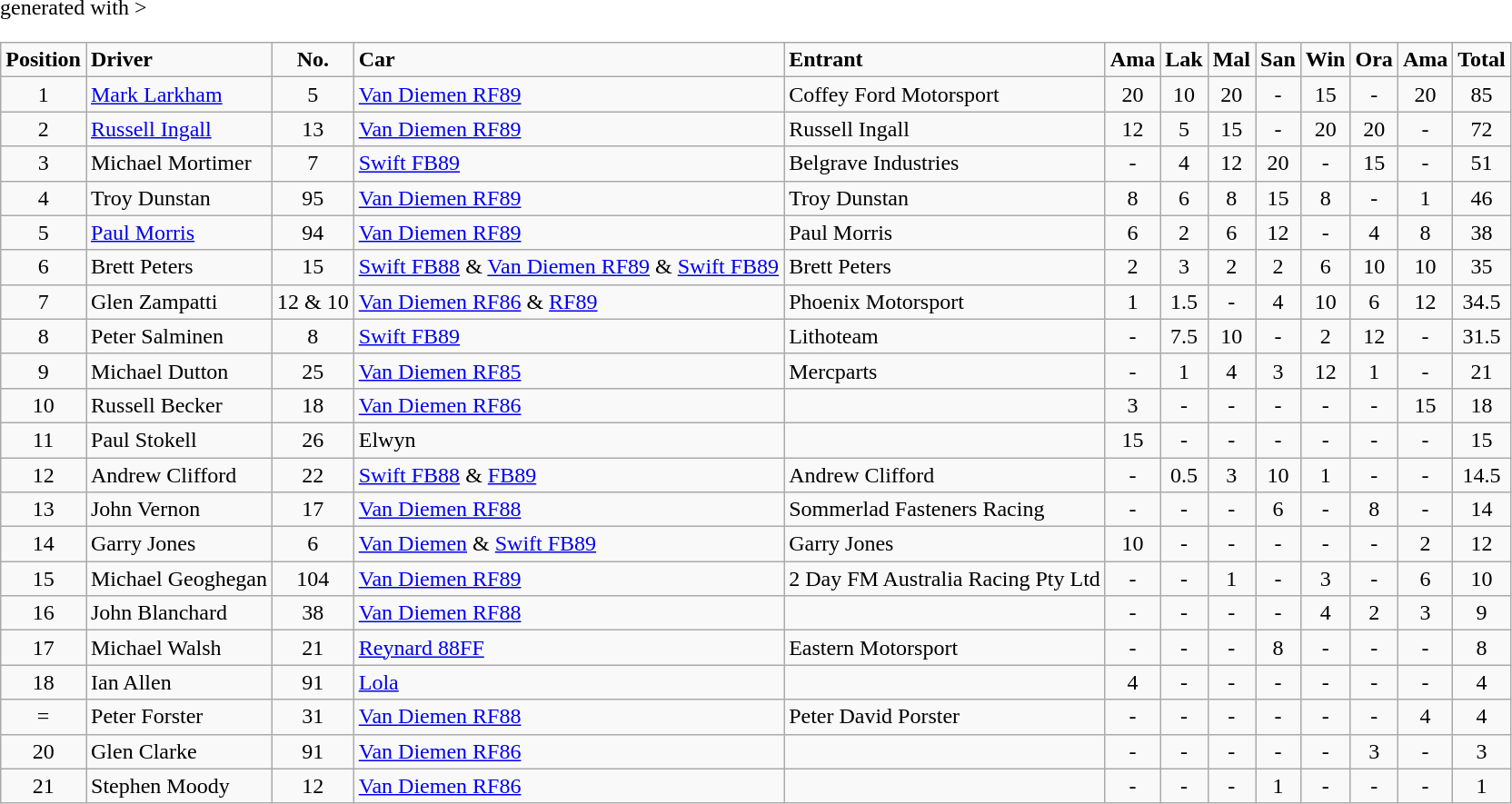<table class="wikitable" <hiddentext>generated with >
<tr style="font-weight:bold">
<td align="center">Position</td>
<td>Driver</td>
<td align="center">No.</td>
<td>Car</td>
<td>Entrant</td>
<td align="center">Ama</td>
<td align="center">Lak</td>
<td align="center">Mal</td>
<td align="center">San</td>
<td align="center">Win</td>
<td align="center">Ora</td>
<td align="center">Ama</td>
<td align="center">Total</td>
</tr>
<tr>
<td align="center">1</td>
<td><a href='#'>Mark Larkham</a></td>
<td align="center">5</td>
<td><a href='#'>Van Diemen RF89</a></td>
<td>Coffey Ford Motorsport</td>
<td align="center">20</td>
<td align="center">10</td>
<td align="center">20</td>
<td align="center">-</td>
<td align="center">15</td>
<td align="center">-</td>
<td align="center">20</td>
<td align="center">85</td>
</tr>
<tr>
<td align="center">2</td>
<td><a href='#'>Russell Ingall</a></td>
<td align="center">13</td>
<td><a href='#'>Van Diemen RF89</a></td>
<td>Russell Ingall</td>
<td align="center">12</td>
<td align="center">5</td>
<td align="center">15</td>
<td align="center">-</td>
<td align="center">20</td>
<td align="center">20</td>
<td align="center">-</td>
<td align="center">72</td>
</tr>
<tr>
<td align="center">3</td>
<td>Michael Mortimer</td>
<td align="center">7</td>
<td><a href='#'>Swift FB89</a></td>
<td>Belgrave Industries</td>
<td align="center">-</td>
<td align="center">4</td>
<td align="center">12</td>
<td align="center">20</td>
<td align="center">-</td>
<td align="center">15</td>
<td align="center">-</td>
<td align="center">51</td>
</tr>
<tr>
<td align="center">4</td>
<td>Troy Dunstan</td>
<td align="center">95</td>
<td><a href='#'>Van Diemen RF89</a></td>
<td>Troy Dunstan</td>
<td align="center">8</td>
<td align="center">6</td>
<td align="center">8</td>
<td align="center">15</td>
<td align="center">8</td>
<td align="center">-</td>
<td align="center">1</td>
<td align="center">46</td>
</tr>
<tr>
<td align="center">5</td>
<td><a href='#'>Paul Morris</a></td>
<td align="center">94</td>
<td><a href='#'>Van Diemen RF89</a></td>
<td>Paul Morris</td>
<td align="center">6</td>
<td align="center">2</td>
<td align="center">6</td>
<td align="center">12</td>
<td align="center">-</td>
<td align="center">4</td>
<td align="center">8</td>
<td align="center">38</td>
</tr>
<tr>
<td align="center">6</td>
<td>Brett Peters</td>
<td align="center">15</td>
<td><a href='#'>Swift FB88</a> & <a href='#'>Van Diemen RF89</a> & <a href='#'>Swift FB89</a></td>
<td>Brett Peters</td>
<td align="center">2</td>
<td align="center">3</td>
<td align="center">2</td>
<td align="center">2</td>
<td align="center">6</td>
<td align="center">10</td>
<td align="center">10</td>
<td align="center">35</td>
</tr>
<tr>
<td align="center">7</td>
<td>Glen Zampatti</td>
<td align="center">12 & 10</td>
<td><a href='#'>Van Diemen RF86</a> & <a href='#'>RF89</a></td>
<td>Phoenix Motorsport</td>
<td align="center">1</td>
<td align="center">1.5</td>
<td align="center">-</td>
<td align="center">4</td>
<td align="center">10</td>
<td align="center">6</td>
<td align="center">12</td>
<td align="center">34.5</td>
</tr>
<tr>
<td align="center">8</td>
<td>Peter Salminen</td>
<td align="center">8</td>
<td><a href='#'>Swift FB89</a></td>
<td>Lithoteam</td>
<td align="center">-</td>
<td align="center">7.5</td>
<td align="center">10</td>
<td align="center">-</td>
<td align="center">2</td>
<td align="center">12</td>
<td align="center">-</td>
<td align="center">31.5</td>
</tr>
<tr>
<td align="center">9</td>
<td>Michael Dutton</td>
<td align="center">25</td>
<td><a href='#'>Van Diemen RF85</a></td>
<td>Mercparts</td>
<td align="center">-</td>
<td align="center">1</td>
<td align="center">4</td>
<td align="center">3</td>
<td align="center">12</td>
<td align="center">1</td>
<td align="center">-</td>
<td align="center">21</td>
</tr>
<tr>
<td align="center">10</td>
<td>Russell Becker</td>
<td align="center">18</td>
<td><a href='#'>Van Diemen RF86</a></td>
<td> </td>
<td align="center">3</td>
<td align="center">-</td>
<td align="center">-</td>
<td align="center">-</td>
<td align="center">-</td>
<td align="center">-</td>
<td align="center">15</td>
<td align="center">18</td>
</tr>
<tr>
<td align="center">11</td>
<td>Paul Stokell</td>
<td align="center">26</td>
<td>Elwyn</td>
<td> </td>
<td align="center">15</td>
<td align="center">-</td>
<td align="center">-</td>
<td align="center">-</td>
<td align="center">-</td>
<td align="center">-</td>
<td align="center">-</td>
<td align="center">15</td>
</tr>
<tr>
<td align="center">12</td>
<td>Andrew Clifford</td>
<td align="center">22</td>
<td><a href='#'>Swift FB88</a> & <a href='#'>FB89</a></td>
<td>Andrew Clifford</td>
<td align="center">-</td>
<td align="center">0.5</td>
<td align="center">3</td>
<td align="center">10</td>
<td align="center">1</td>
<td align="center">-</td>
<td align="center">-</td>
<td align="center">14.5</td>
</tr>
<tr>
<td align="center">13</td>
<td>John Vernon</td>
<td align="center">17</td>
<td><a href='#'>Van Diemen RF88</a></td>
<td>Sommerlad Fasteners Racing</td>
<td align="center">-</td>
<td align="center">-</td>
<td align="center">-</td>
<td align="center">6</td>
<td align="center">-</td>
<td align="center">8</td>
<td align="center">-</td>
<td align="center">14</td>
</tr>
<tr>
<td align="center">14</td>
<td>Garry Jones</td>
<td align="center">6</td>
<td><a href='#'>Van Diemen</a> & <a href='#'>Swift FB89</a></td>
<td>Garry Jones</td>
<td align="center">10</td>
<td align="center">-</td>
<td align="center">-</td>
<td align="center">-</td>
<td align="center">-</td>
<td align="center">-</td>
<td align="center">2</td>
<td align="center">12</td>
</tr>
<tr>
<td align="center">15</td>
<td>Michael Geoghegan</td>
<td align="center">104</td>
<td><a href='#'>Van Diemen RF89</a></td>
<td>2 Day FM Australia Racing Pty Ltd</td>
<td align="center">-</td>
<td align="center">-</td>
<td align="center">1</td>
<td align="center">-</td>
<td align="center">3</td>
<td align="center">-</td>
<td align="center">6</td>
<td align="center">10</td>
</tr>
<tr>
<td align="center">16</td>
<td>John Blanchard</td>
<td align="center">38</td>
<td><a href='#'>Van Diemen RF88</a></td>
<td> </td>
<td align="center">-</td>
<td align="center">-</td>
<td align="center">-</td>
<td align="center">-</td>
<td align="center">4</td>
<td align="center">2</td>
<td align="center">3</td>
<td align="center">9</td>
</tr>
<tr>
<td align="center">17</td>
<td>Michael Walsh</td>
<td align="center">21</td>
<td><a href='#'>Reynard 88FF</a></td>
<td>Eastern Motorsport</td>
<td align="center">-</td>
<td align="center">-</td>
<td align="center">-</td>
<td align="center">8</td>
<td align="center">-</td>
<td align="center">-</td>
<td align="center">-</td>
<td align="center">8</td>
</tr>
<tr>
<td align="center">18</td>
<td>Ian Allen</td>
<td align="center">91</td>
<td><a href='#'>Lola</a></td>
<td> </td>
<td align="center">4</td>
<td align="center">-</td>
<td align="center">-</td>
<td align="center">-</td>
<td align="center">-</td>
<td align="center">-</td>
<td align="center">-</td>
<td align="center">4</td>
</tr>
<tr>
<td align="center">=</td>
<td>Peter Forster</td>
<td align="center">31</td>
<td><a href='#'>Van Diemen RF88</a></td>
<td>Peter David Porster</td>
<td align="center">-</td>
<td align="center">-</td>
<td align="center">-</td>
<td align="center">-</td>
<td align="center">-</td>
<td align="center">-</td>
<td align="center">4</td>
<td align="center">4</td>
</tr>
<tr>
<td align="center">20</td>
<td>Glen Clarke</td>
<td align="center">91</td>
<td><a href='#'>Van Diemen RF86</a></td>
<td> </td>
<td align="center">-</td>
<td align="center">-</td>
<td align="center">-</td>
<td align="center">-</td>
<td align="center">-</td>
<td align="center">3</td>
<td align="center">-</td>
<td align="center">3</td>
</tr>
<tr>
<td align="center">21</td>
<td>Stephen Moody</td>
<td align="center">12</td>
<td><a href='#'>Van Diemen RF86</a></td>
<td> </td>
<td align="center">-</td>
<td align="center">-</td>
<td align="center">-</td>
<td align="center">1</td>
<td align="center">-</td>
<td align="center">-</td>
<td align="center">-</td>
<td align="center">1</td>
</tr>
</table>
